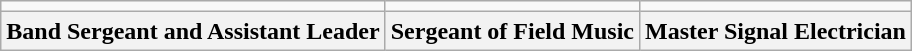<table class="wikitable" style="text-align:center">
<tr>
<td></td>
<td></td>
<td></td>
</tr>
<tr>
<th>Band Sergeant and Assistant Leader</th>
<th>Sergeant of Field Music</th>
<th>Master Signal Electrician</th>
</tr>
</table>
